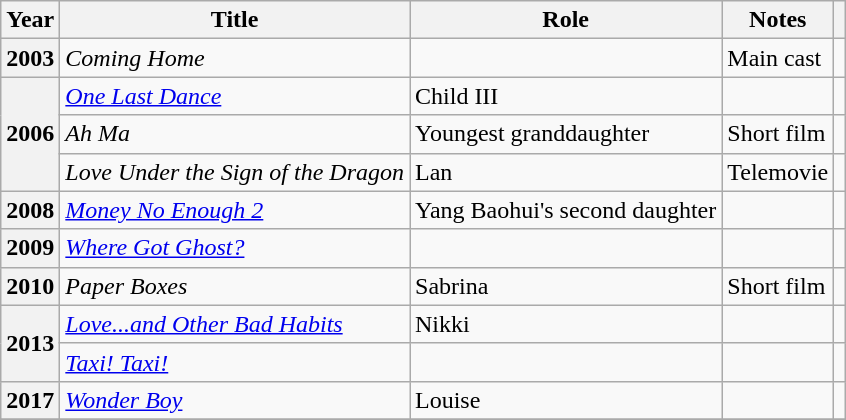<table class="wikitable sortable plainrowheaders">
<tr>
<th scope="col">Year</th>
<th scope="col">Title</th>
<th scope="col">Role</th>
<th scope="col" class="unsortable">Notes</th>
<th scope="col" class="unsortable"></th>
</tr>
<tr>
<th scope="row">2003</th>
<td><em>Coming Home</em></td>
<td></td>
<td>Main cast</td>
<td></td>
</tr>
<tr>
<th scope="row" rowspan="3">2006</th>
<td><em><a href='#'>One Last Dance</a></em></td>
<td>Child III</td>
<td></td>
<td></td>
</tr>
<tr>
<td><em>Ah Ma</em></td>
<td>Youngest granddaughter</td>
<td>Short film</td>
<td></td>
</tr>
<tr>
<td><em>Love Under the Sign of the Dragon</em></td>
<td>Lan</td>
<td>Telemovie</td>
<td></td>
</tr>
<tr>
<th scope="row" rowspan="1">2008</th>
<td><em><a href='#'>Money No Enough 2</a></em></td>
<td>Yang Baohui's second daughter</td>
<td></td>
<td></td>
</tr>
<tr>
<th scope="row" rowspan="1">2009</th>
<td><em><a href='#'>Where Got Ghost?</a></em></td>
<td></td>
<td></td>
<td></td>
</tr>
<tr>
<th scope="row" rowspan="1">2010</th>
<td><em>Paper Boxes</em></td>
<td>Sabrina</td>
<td>Short film</td>
<td></td>
</tr>
<tr>
<th scope="row" rowspan="2">2013</th>
<td><em><a href='#'>Love...and Other Bad Habits</a></em></td>
<td>Nikki</td>
<td></td>
<td></td>
</tr>
<tr>
<td><em><a href='#'>Taxi! Taxi!</a></em></td>
<td></td>
<td></td>
<td></td>
</tr>
<tr>
<th scope="row" rowspan="1">2017</th>
<td><em><a href='#'>Wonder Boy</a></em></td>
<td>Louise</td>
<td></td>
<td></td>
</tr>
<tr>
</tr>
</table>
